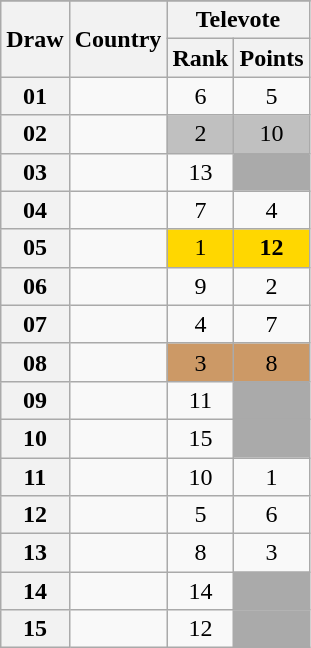<table class="sortable wikitable collapsible plainrowheaders" style="text-align:center;">
<tr>
</tr>
<tr>
<th scope="col" rowspan="2">Draw</th>
<th scope="col" rowspan="2">Country</th>
<th scope="col" colspan="2">Televote</th>
</tr>
<tr>
<th scope="col">Rank</th>
<th scope="col" class="unsortable">Points</th>
</tr>
<tr>
<th scope="row" style="text-align:center;">01</th>
<td style="text-align:left;"></td>
<td>6</td>
<td>5</td>
</tr>
<tr>
<th scope="row" style="text-align:center;">02</th>
<td style="text-align:left;"></td>
<td style="background:silver;">2</td>
<td style="background:silver;">10</td>
</tr>
<tr>
<th scope="row" style="text-align:center;">03</th>
<td style="text-align:left;"></td>
<td>13</td>
<td style="background:#AAAAAA;"></td>
</tr>
<tr>
<th scope="row" style="text-align:center;">04</th>
<td style="text-align:left;"></td>
<td>7</td>
<td>4</td>
</tr>
<tr>
<th scope="row" style="text-align:center;">05</th>
<td style="text-align:left;"></td>
<td style="background:gold;">1</td>
<td style="background:gold;"><strong>12</strong></td>
</tr>
<tr>
<th scope="row" style="text-align:center;">06</th>
<td style="text-align:left;"></td>
<td>9</td>
<td>2</td>
</tr>
<tr>
<th scope="row" style="text-align:center;">07</th>
<td style="text-align:left;"></td>
<td>4</td>
<td>7</td>
</tr>
<tr>
<th scope="row" style="text-align:center;">08</th>
<td style="text-align:left;"></td>
<td style="background:#cc9966">3</td>
<td style="background:#cc9966;">8</td>
</tr>
<tr>
<th scope="row" style="text-align:center;">09</th>
<td style="text-align:left;"></td>
<td>11</td>
<td style="background:#AAAAAA;"></td>
</tr>
<tr>
<th scope="row" style="text-align:center;">10</th>
<td style="text-align:left;"></td>
<td>15</td>
<td style="background:#AAAAAA;"></td>
</tr>
<tr>
<th scope="row" style="text-align:center;">11</th>
<td style="text-align:left;"></td>
<td>10</td>
<td>1</td>
</tr>
<tr>
<th scope="row" style="text-align:center;">12</th>
<td style="text-align:left;"></td>
<td>5</td>
<td>6</td>
</tr>
<tr>
<th scope="row" style="text-align:center;">13</th>
<td style="text-align:left;"></td>
<td>8</td>
<td>3</td>
</tr>
<tr>
<th scope="row" style="text-align:center;">14</th>
<td style="text-align:left;"></td>
<td>14</td>
<td style="background:#AAAAAA;"></td>
</tr>
<tr>
<th scope="row" style="text-align:center;">15</th>
<td style="text-align:left;"></td>
<td>12</td>
<td style="background:#AAAAAA;"></td>
</tr>
</table>
